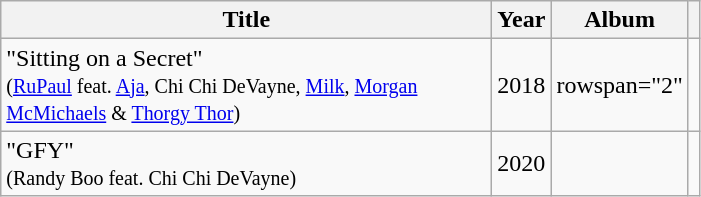<table class="wikitable plainrowheaders sortable">
<tr>
<th style="width:20em;">Title</th>
<th>Year</th>
<th>Album</th>
<th style="text-align: center;" class="unsortable"></th>
</tr>
<tr>
<td>"Sitting on a Secret" <br><small>(<a href='#'>RuPaul</a> feat. <a href='#'>Aja</a>, Chi Chi DeVayne, <a href='#'>Milk</a>, <a href='#'>Morgan McMichaels</a> & <a href='#'>Thorgy Thor</a>)</small></td>
<td>2018</td>
<td>rowspan="2" </td>
<td style="text-align:center;"></td>
</tr>
<tr>
<td>"GFY"<br><small>(Randy Boo feat. Chi Chi DeVayne)</small></td>
<td>2020</td>
<td style="text-align:center;"></td>
</tr>
</table>
